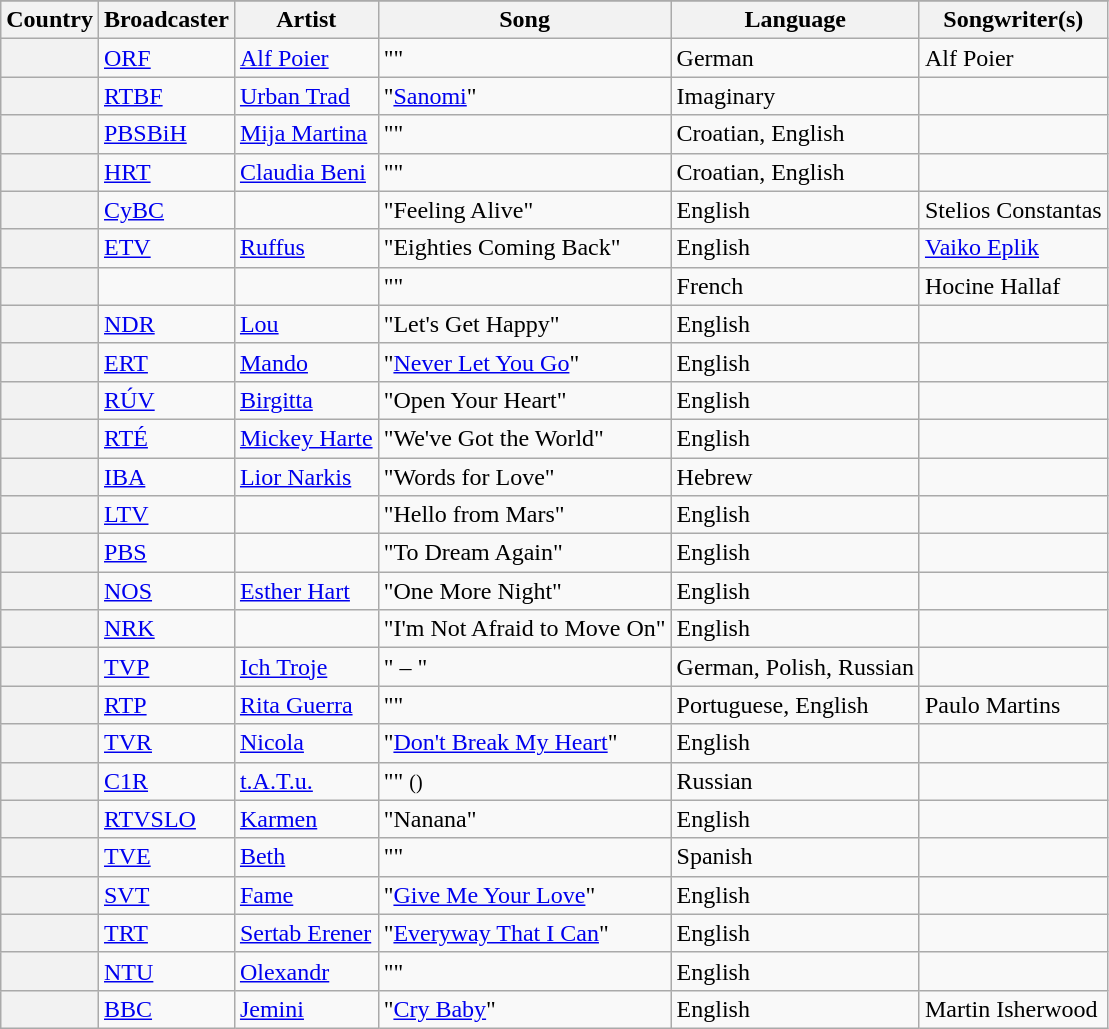<table class="wikitable plainrowheaders">
<tr>
</tr>
<tr>
<th scope="col">Country</th>
<th scope="col">Broadcaster</th>
<th scope="col">Artist</th>
<th scope="col">Song</th>
<th scope="col">Language</th>
<th scope="col">Songwriter(s)</th>
</tr>
<tr>
<th scope="row"></th>
<td><a href='#'>ORF</a></td>
<td><a href='#'>Alf Poier</a></td>
<td>""</td>
<td>German</td>
<td>Alf Poier</td>
</tr>
<tr>
<th scope="row"></th>
<td><a href='#'>RTBF</a></td>
<td><a href='#'>Urban Trad</a></td>
<td>"<a href='#'>Sanomi</a>"</td>
<td>Imaginary</td>
<td></td>
</tr>
<tr>
<th scope="row"></th>
<td><a href='#'>PBSBiH</a></td>
<td><a href='#'>Mija Martina</a></td>
<td>""</td>
<td>Croatian, English</td>
<td></td>
</tr>
<tr>
<th scope="row"></th>
<td><a href='#'>HRT</a></td>
<td><a href='#'>Claudia Beni</a></td>
<td>""</td>
<td>Croatian, English</td>
<td></td>
</tr>
<tr>
<th scope="row"></th>
<td><a href='#'>CyBC</a></td>
<td></td>
<td>"Feeling Alive"</td>
<td>English</td>
<td>Stelios Constantas</td>
</tr>
<tr>
<th scope="row"></th>
<td><a href='#'>ETV</a></td>
<td><a href='#'>Ruffus</a></td>
<td>"Eighties Coming Back"</td>
<td>English</td>
<td><a href='#'>Vaiko Eplik</a></td>
</tr>
<tr>
<th scope="row"></th>
<td></td>
<td></td>
<td>""</td>
<td>French</td>
<td>Hocine Hallaf</td>
</tr>
<tr>
<th scope="row"></th>
<td><a href='#'>NDR</a></td>
<td><a href='#'>Lou</a></td>
<td>"Let's Get Happy"</td>
<td>English</td>
<td></td>
</tr>
<tr>
<th scope="row"></th>
<td><a href='#'>ERT</a></td>
<td><a href='#'>Mando</a></td>
<td>"<a href='#'>Never Let You Go</a>"</td>
<td>English</td>
<td></td>
</tr>
<tr>
<th scope="row"></th>
<td><a href='#'>RÚV</a></td>
<td><a href='#'>Birgitta</a></td>
<td>"Open Your Heart"</td>
<td>English</td>
<td></td>
</tr>
<tr>
<th scope="row"></th>
<td><a href='#'>RTÉ</a></td>
<td><a href='#'>Mickey Harte</a></td>
<td>"We've Got the World"</td>
<td>English</td>
<td></td>
</tr>
<tr>
<th scope="row"></th>
<td><a href='#'>IBA</a></td>
<td><a href='#'>Lior Narkis</a></td>
<td>"Words for Love"</td>
<td>Hebrew</td>
<td></td>
</tr>
<tr>
<th scope="row"></th>
<td><a href='#'>LTV</a></td>
<td></td>
<td>"Hello from Mars"</td>
<td>English</td>
<td></td>
</tr>
<tr>
<th scope="row"></th>
<td><a href='#'>PBS</a></td>
<td></td>
<td>"To Dream Again"</td>
<td>English</td>
<td></td>
</tr>
<tr>
<th scope="row"></th>
<td><a href='#'>NOS</a></td>
<td><a href='#'>Esther Hart</a></td>
<td>"One More Night"</td>
<td>English</td>
<td></td>
</tr>
<tr>
<th scope="row"></th>
<td><a href='#'>NRK</a></td>
<td></td>
<td>"I'm Not Afraid to Move On"</td>
<td>English</td>
<td></td>
</tr>
<tr>
<th scope="row"></th>
<td><a href='#'>TVP</a></td>
<td><a href='#'>Ich Troje</a></td>
<td>" – "</td>
<td>German, Polish, Russian</td>
<td></td>
</tr>
<tr>
<th scope="row"></th>
<td><a href='#'>RTP</a></td>
<td><a href='#'>Rita Guerra</a></td>
<td>""</td>
<td>Portuguese, English</td>
<td>Paulo Martins</td>
</tr>
<tr>
<th scope="row"></th>
<td><a href='#'>TVR</a></td>
<td><a href='#'>Nicola</a></td>
<td>"<a href='#'>Don't Break My Heart</a>"</td>
<td>English</td>
<td></td>
</tr>
<tr>
<th scope="row"></th>
<td><a href='#'>C1R</a></td>
<td><a href='#'>t.A.T.u.</a></td>
<td>"" <small>()</small></td>
<td>Russian</td>
<td></td>
</tr>
<tr>
<th scope="row"></th>
<td><a href='#'>RTVSLO</a></td>
<td><a href='#'>Karmen</a></td>
<td>"Nanana"</td>
<td>English</td>
<td></td>
</tr>
<tr>
<th scope="row"></th>
<td><a href='#'>TVE</a></td>
<td><a href='#'>Beth</a></td>
<td>""</td>
<td>Spanish</td>
<td></td>
</tr>
<tr>
<th scope="row"></th>
<td><a href='#'>SVT</a></td>
<td><a href='#'>Fame</a></td>
<td>"<a href='#'>Give Me Your Love</a>"</td>
<td>English</td>
<td></td>
</tr>
<tr>
<th scope="row"></th>
<td><a href='#'>TRT</a></td>
<td><a href='#'>Sertab Erener</a></td>
<td>"<a href='#'>Everyway That I Can</a>"</td>
<td>English</td>
<td></td>
</tr>
<tr>
<th scope="row"></th>
<td><a href='#'>NTU</a></td>
<td><a href='#'>Olexandr</a></td>
<td>""</td>
<td>English</td>
<td></td>
</tr>
<tr>
<th scope="row"></th>
<td><a href='#'>BBC</a></td>
<td><a href='#'>Jemini</a></td>
<td>"<a href='#'>Cry Baby</a>"</td>
<td>English</td>
<td>Martin Isherwood</td>
</tr>
</table>
